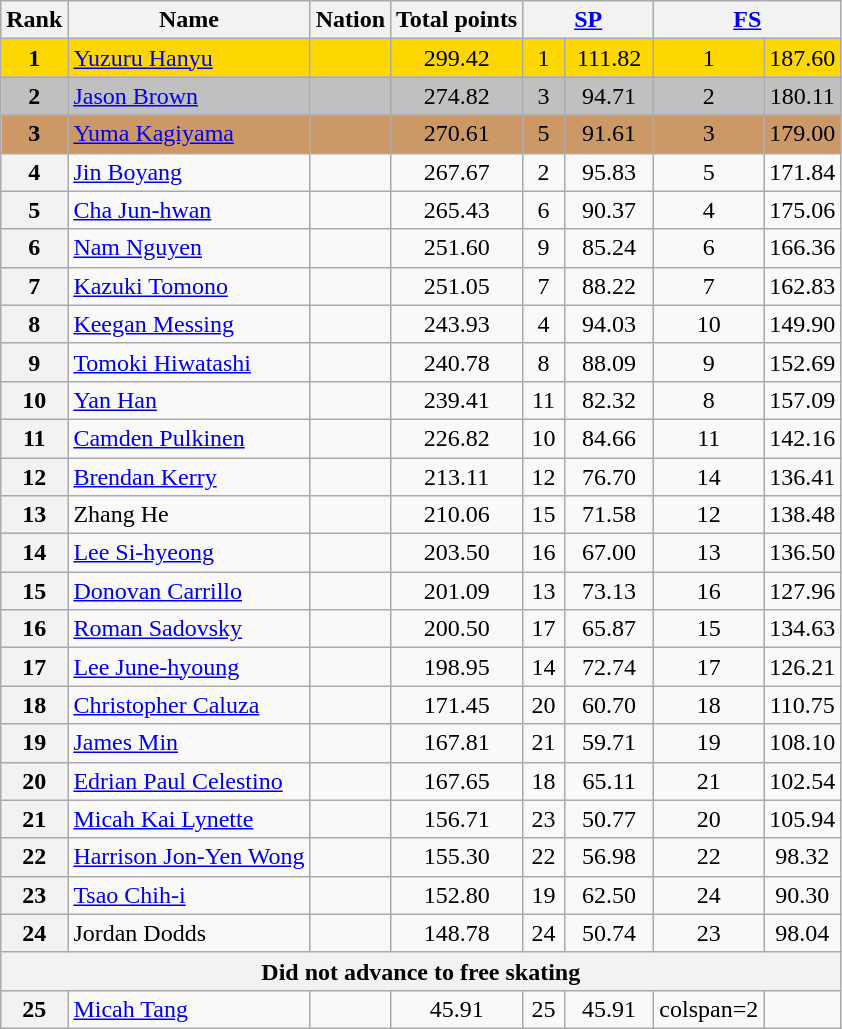<table class="wikitable sortable">
<tr>
<th>Rank</th>
<th>Name</th>
<th>Nation</th>
<th>Total points</th>
<th colspan="2" width="80px"><a href='#'>SP</a></th>
<th colspan="2" width="80px"><a href='#'>FS</a></th>
</tr>
<tr bgcolor="gold">
<td align="center"><strong>1</strong></td>
<td><a href='#'>Yuzuru Hanyu</a></td>
<td></td>
<td align="center">299.42</td>
<td align="center">1</td>
<td align="center">111.82</td>
<td align="center">1</td>
<td align="center">187.60</td>
</tr>
<tr bgcolor="silver">
<td align="center"><strong>2</strong></td>
<td><a href='#'>Jason Brown</a></td>
<td></td>
<td align="center">274.82</td>
<td align="center">3</td>
<td align="center">94.71</td>
<td align="center">2</td>
<td align="center">180.11</td>
</tr>
<tr bgcolor="cc9966">
<td align="center"><strong>3</strong></td>
<td><a href='#'>Yuma Kagiyama</a></td>
<td></td>
<td align="center">270.61</td>
<td align="center">5</td>
<td align="center">91.61</td>
<td align="center">3</td>
<td align="center">179.00</td>
</tr>
<tr>
<th>4</th>
<td><a href='#'>Jin Boyang</a></td>
<td></td>
<td align="center">267.67</td>
<td align="center">2</td>
<td align="center">95.83</td>
<td align="center">5</td>
<td align="center">171.84</td>
</tr>
<tr>
<th>5</th>
<td><a href='#'>Cha Jun-hwan</a></td>
<td></td>
<td align="center">265.43</td>
<td align="center">6</td>
<td align="center">90.37</td>
<td align="center">4</td>
<td align="center">175.06</td>
</tr>
<tr>
<th>6</th>
<td><a href='#'>Nam Nguyen</a></td>
<td></td>
<td align="center">251.60</td>
<td align="center">9</td>
<td align="center">85.24</td>
<td align="center">6</td>
<td align="center">166.36</td>
</tr>
<tr>
<th>7</th>
<td><a href='#'>Kazuki Tomono</a></td>
<td></td>
<td align="center">251.05</td>
<td align="center">7</td>
<td align="center">88.22</td>
<td align="center">7</td>
<td align="center">162.83</td>
</tr>
<tr>
<th>8</th>
<td><a href='#'>Keegan Messing</a></td>
<td></td>
<td align="center">243.93</td>
<td align="center">4</td>
<td align="center">94.03</td>
<td align="center">10</td>
<td align="center">149.90</td>
</tr>
<tr>
<th>9</th>
<td><a href='#'>Tomoki Hiwatashi</a></td>
<td></td>
<td align="center">240.78</td>
<td align="center">8</td>
<td align="center">88.09</td>
<td align="center">9</td>
<td align="center">152.69</td>
</tr>
<tr>
<th>10</th>
<td><a href='#'>Yan Han</a></td>
<td></td>
<td align="center">239.41</td>
<td align="center">11</td>
<td align="center">82.32</td>
<td align="center">8</td>
<td align="center">157.09</td>
</tr>
<tr>
<th>11</th>
<td><a href='#'>Camden Pulkinen</a></td>
<td></td>
<td align="center">226.82</td>
<td align="center">10</td>
<td align="center">84.66</td>
<td align="center">11</td>
<td align="center">142.16</td>
</tr>
<tr>
<th>12</th>
<td><a href='#'>Brendan Kerry</a></td>
<td></td>
<td align="center">213.11</td>
<td align="center">12</td>
<td align="center">76.70</td>
<td align="center">14</td>
<td align="center">136.41</td>
</tr>
<tr>
<th>13</th>
<td>Zhang He</td>
<td></td>
<td align="center">210.06</td>
<td align="center">15</td>
<td align="center">71.58</td>
<td align="center">12</td>
<td align="center">138.48</td>
</tr>
<tr>
<th>14</th>
<td><a href='#'>Lee Si-hyeong</a></td>
<td></td>
<td align="center">203.50</td>
<td align="center">16</td>
<td align="center">67.00</td>
<td align="center">13</td>
<td align="center">136.50</td>
</tr>
<tr>
<th>15</th>
<td><a href='#'>Donovan Carrillo</a></td>
<td></td>
<td align="center">201.09</td>
<td align="center">13</td>
<td align="center">73.13</td>
<td align="center">16</td>
<td align="center">127.96</td>
</tr>
<tr>
<th>16</th>
<td><a href='#'>Roman Sadovsky</a></td>
<td></td>
<td align="center">200.50</td>
<td align="center">17</td>
<td align="center">65.87</td>
<td align="center">15</td>
<td align="center">134.63</td>
</tr>
<tr>
<th>17</th>
<td><a href='#'>Lee June-hyoung</a></td>
<td></td>
<td align="center">198.95</td>
<td align="center">14</td>
<td align="center">72.74</td>
<td align="center">17</td>
<td align="center">126.21</td>
</tr>
<tr>
<th>18</th>
<td><a href='#'>Christopher Caluza</a></td>
<td></td>
<td align="center">171.45</td>
<td align="center">20</td>
<td align="center">60.70</td>
<td align="center">18</td>
<td align="center">110.75</td>
</tr>
<tr>
<th>19</th>
<td><a href='#'>James Min</a></td>
<td></td>
<td align="center">167.81</td>
<td align="center">21</td>
<td align="center">59.71</td>
<td align="center">19</td>
<td align="center">108.10</td>
</tr>
<tr>
<th>20</th>
<td><a href='#'>Edrian Paul Celestino</a></td>
<td></td>
<td align="center">167.65</td>
<td align="center">18</td>
<td align="center">65.11</td>
<td align="center">21</td>
<td align="center">102.54</td>
</tr>
<tr>
<th>21</th>
<td><a href='#'>Micah Kai Lynette</a></td>
<td></td>
<td align="center">156.71</td>
<td align="center">23</td>
<td align="center">50.77</td>
<td align="center">20</td>
<td align="center">105.94</td>
</tr>
<tr>
<th>22</th>
<td><a href='#'>Harrison Jon-Yen Wong</a></td>
<td></td>
<td align="center">155.30</td>
<td align="center">22</td>
<td align="center">56.98</td>
<td align="center">22</td>
<td align="center">98.32</td>
</tr>
<tr>
<th>23</th>
<td><a href='#'>Tsao Chih-i</a></td>
<td></td>
<td align="center">152.80</td>
<td align="center">19</td>
<td align="center">62.50</td>
<td align="center">24</td>
<td align="center">90.30</td>
</tr>
<tr>
<th>24</th>
<td>Jordan Dodds</td>
<td></td>
<td align="center">148.78</td>
<td align="center">24</td>
<td align="center">50.74</td>
<td align="center">23</td>
<td align="center">98.04</td>
</tr>
<tr>
<th colspan=8>Did not advance to free skating</th>
</tr>
<tr>
<th>25</th>
<td><a href='#'>Micah Tang</a></td>
<td></td>
<td align="center">45.91</td>
<td align="center">25</td>
<td align="center">45.91</td>
<td>colspan=2 </td>
</tr>
</table>
